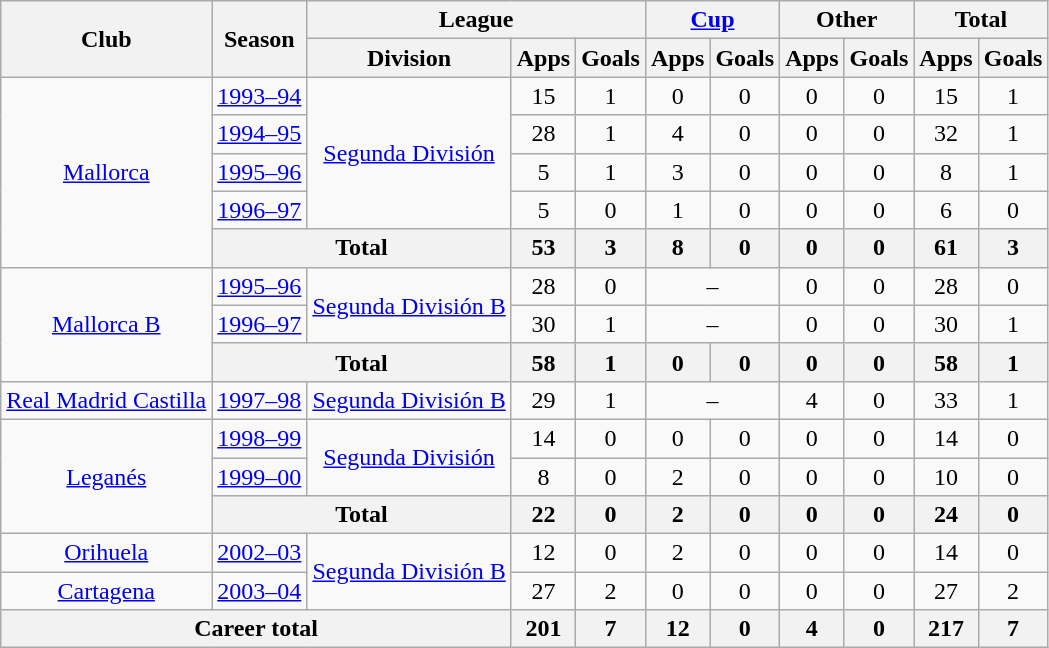<table class="wikitable" style="text-align: center">
<tr>
<th rowspan="2">Club</th>
<th rowspan="2">Season</th>
<th colspan="3">League</th>
<th colspan="2"><a href='#'>Cup</a></th>
<th colspan="2">Other</th>
<th colspan="2">Total</th>
</tr>
<tr>
<th>Division</th>
<th>Apps</th>
<th>Goals</th>
<th>Apps</th>
<th>Goals</th>
<th>Apps</th>
<th>Goals</th>
<th>Apps</th>
<th>Goals</th>
</tr>
<tr>
<td rowspan="5"><a href='#'>Mallorca</a></td>
<td><a href='#'>1993–94</a></td>
<td rowspan="4"><a href='#'>Segunda División</a></td>
<td>15</td>
<td>1</td>
<td>0</td>
<td>0</td>
<td>0</td>
<td>0</td>
<td>15</td>
<td>1</td>
</tr>
<tr>
<td><a href='#'>1994–95</a></td>
<td>28</td>
<td>1</td>
<td>4</td>
<td>0</td>
<td>0</td>
<td>0</td>
<td>32</td>
<td>1</td>
</tr>
<tr>
<td><a href='#'>1995–96</a></td>
<td>5</td>
<td>1</td>
<td>3</td>
<td>0</td>
<td>0</td>
<td>0</td>
<td>8</td>
<td>1</td>
</tr>
<tr>
<td><a href='#'>1996–97</a></td>
<td>5</td>
<td>0</td>
<td>1</td>
<td>0</td>
<td>0</td>
<td>0</td>
<td>6</td>
<td>0</td>
</tr>
<tr>
<th colspan="2"><strong>Total</strong></th>
<th>53</th>
<th>3</th>
<th>8</th>
<th>0</th>
<th>0</th>
<th>0</th>
<th>61</th>
<th>3</th>
</tr>
<tr>
<td rowspan="3"><a href='#'>Mallorca B</a></td>
<td><a href='#'>1995–96</a></td>
<td rowspan="2"><a href='#'>Segunda División B</a></td>
<td>28</td>
<td>0</td>
<td colspan="2">–</td>
<td>0</td>
<td>0</td>
<td>28</td>
<td>0</td>
</tr>
<tr>
<td><a href='#'>1996–97</a></td>
<td>30</td>
<td>1</td>
<td colspan="2">–</td>
<td>0</td>
<td>0</td>
<td>30</td>
<td>1</td>
</tr>
<tr>
<th colspan="2"><strong>Total</strong></th>
<th>58</th>
<th>1</th>
<th>0</th>
<th>0</th>
<th>0</th>
<th>0</th>
<th>58</th>
<th>1</th>
</tr>
<tr>
<td><a href='#'>Real Madrid Castilla</a></td>
<td><a href='#'>1997–98</a></td>
<td><a href='#'>Segunda División B</a></td>
<td>29</td>
<td>1</td>
<td colspan="2">–</td>
<td>4</td>
<td>0</td>
<td>33</td>
<td>1</td>
</tr>
<tr>
<td rowspan="3"><a href='#'>Leganés</a></td>
<td><a href='#'>1998–99</a></td>
<td rowspan="2"><a href='#'>Segunda División</a></td>
<td>14</td>
<td>0</td>
<td>0</td>
<td>0</td>
<td>0</td>
<td>0</td>
<td>14</td>
<td>0</td>
</tr>
<tr>
<td><a href='#'>1999–00</a></td>
<td>8</td>
<td>0</td>
<td>2</td>
<td>0</td>
<td>0</td>
<td>0</td>
<td>10</td>
<td>0</td>
</tr>
<tr>
<th colspan="2"><strong>Total</strong></th>
<th>22</th>
<th>0</th>
<th>2</th>
<th>0</th>
<th>0</th>
<th>0</th>
<th>24</th>
<th>0</th>
</tr>
<tr>
<td><a href='#'>Orihuela</a></td>
<td><a href='#'>2002–03</a></td>
<td rowspan="2"><a href='#'>Segunda División B</a></td>
<td>12</td>
<td>0</td>
<td>2</td>
<td>0</td>
<td>0</td>
<td>0</td>
<td>14</td>
<td>0</td>
</tr>
<tr>
<td><a href='#'>Cartagena</a></td>
<td><a href='#'>2003–04</a></td>
<td>27</td>
<td>2</td>
<td>0</td>
<td>0</td>
<td>0</td>
<td>0</td>
<td>27</td>
<td>2</td>
</tr>
<tr>
<th colspan="3"><strong>Career total</strong></th>
<th>201</th>
<th>7</th>
<th>12</th>
<th>0</th>
<th>4</th>
<th>0</th>
<th>217</th>
<th>7</th>
</tr>
</table>
